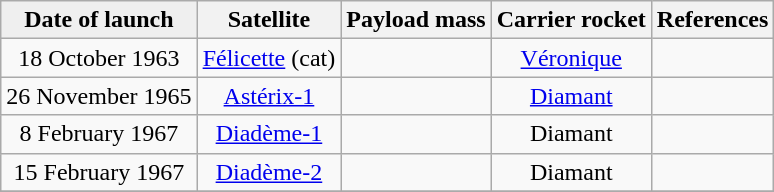<table class="wikitable">
<tr>
<th style="background:#efefef; align="center">Date of launch</th>
<th>Satellite</th>
<th>Payload mass</th>
<th>Carrier rocket</th>
<th>References</th>
</tr>
<tr>
<td align="center">18 October 1963</td>
<td align="center"><a href='#'>Félicette</a> (cat)</td>
<td align="right"></td>
<td align="center"><a href='#'>Véronique</a></td>
<td align="center"></td>
</tr>
<tr>
<td align="center">26 November 1965</td>
<td align="center"><a href='#'>Astérix-1</a></td>
<td align="right"></td>
<td align="center"><a href='#'>Diamant</a></td>
<td align="center"></td>
</tr>
<tr>
<td align="center">8 February 1967</td>
<td align="center"><a href='#'>Diadème-1</a></td>
<td align="right"></td>
<td align="center">Diamant</td>
<td align="center"></td>
</tr>
<tr>
<td align="center">15 February 1967</td>
<td align="center"><a href='#'>Diadème-2</a></td>
<td align="right"></td>
<td align="center">Diamant</td>
<td align="center"></td>
</tr>
<tr>
</tr>
</table>
